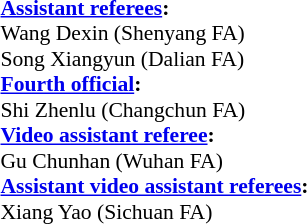<table style="width:100%; font-size:90%;">
<tr>
<td><br><strong><a href='#'>Assistant referees</a>:</strong>
<br>Wang Dexin (Shenyang FA)
<br>Song Xiangyun (Dalian FA)
<br><strong><a href='#'>Fourth official</a>:</strong>
<br>Shi Zhenlu (Changchun FA) 
<br><strong><a href='#'>Video assistant referee</a>:</strong>
<br>Gu Chunhan (Wuhan FA)
<br><strong><a href='#'>Assistant video assistant referees</a>:</strong>
<br>Xiang Yao (Sichuan FA)</td>
</tr>
</table>
